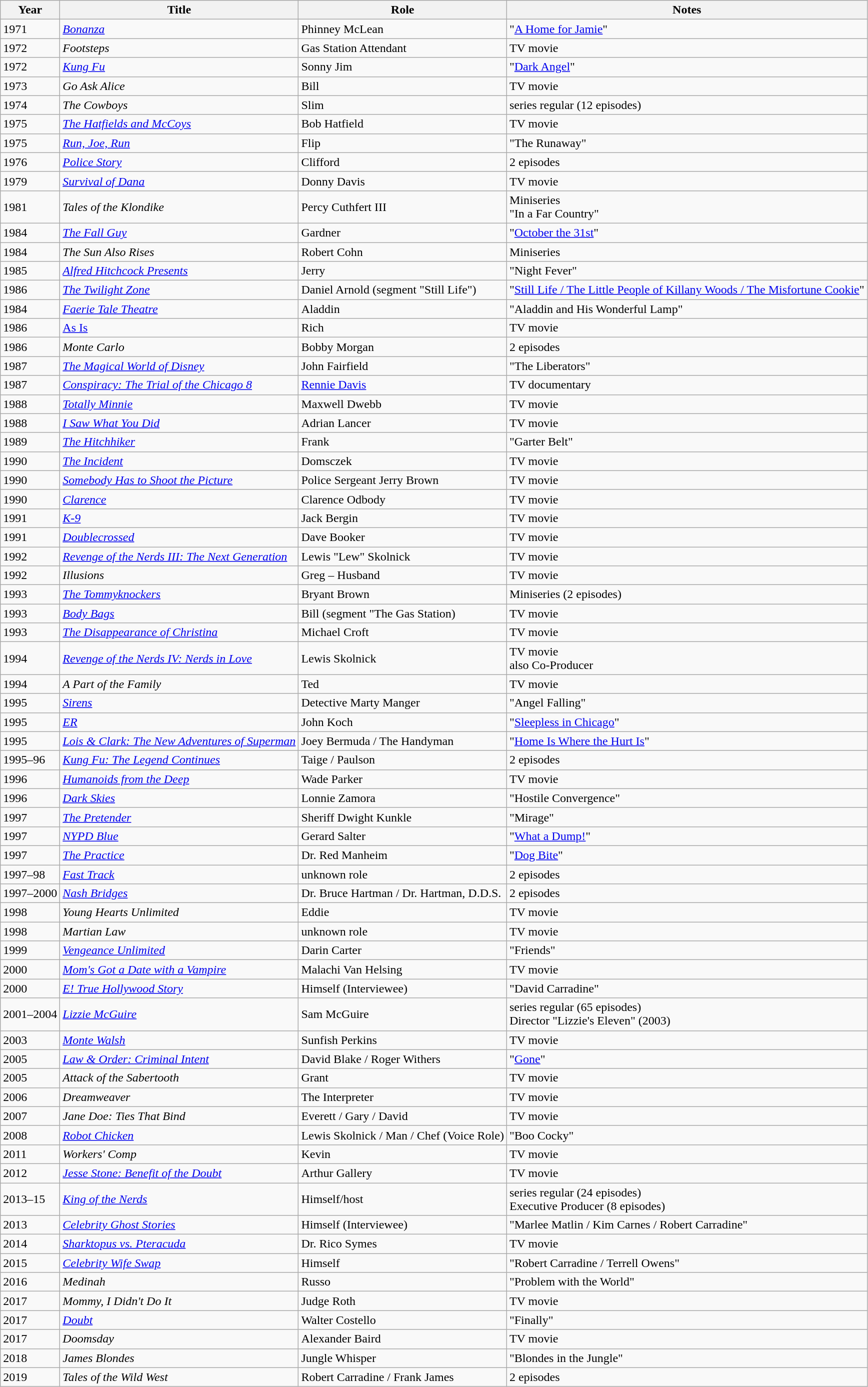<table class="wikitable">
<tr>
<th>Year</th>
<th>Title</th>
<th>Role</th>
<th>Notes</th>
</tr>
<tr>
<td>1971</td>
<td><em><a href='#'>Bonanza</a></em></td>
<td>Phinney McLean</td>
<td>"<a href='#'>A Home for Jamie</a>"</td>
</tr>
<tr>
<td>1972</td>
<td><em>Footsteps</em></td>
<td>Gas Station Attendant</td>
<td>TV movie</td>
</tr>
<tr>
<td>1972</td>
<td><em><a href='#'>Kung Fu</a></em></td>
<td>Sonny Jim</td>
<td>"<a href='#'>Dark Angel</a>"</td>
</tr>
<tr>
<td>1973</td>
<td><em>Go Ask Alice</em></td>
<td>Bill</td>
<td>TV movie</td>
</tr>
<tr>
<td>1974</td>
<td><em>The Cowboys</em></td>
<td>Slim</td>
<td>series regular (12 episodes)</td>
</tr>
<tr>
<td>1975</td>
<td><em><a href='#'>The Hatfields and McCoys</a></em></td>
<td>Bob Hatfield</td>
<td>TV movie</td>
</tr>
<tr>
<td>1975</td>
<td><em><a href='#'>Run, Joe, Run</a></em></td>
<td>Flip</td>
<td>"The Runaway"</td>
</tr>
<tr>
<td>1976</td>
<td><em><a href='#'>Police Story</a></em></td>
<td>Clifford</td>
<td>2 episodes</td>
</tr>
<tr>
<td>1979</td>
<td><em><a href='#'>Survival of Dana</a></em></td>
<td>Donny Davis</td>
<td>TV movie</td>
</tr>
<tr>
<td>1981</td>
<td><em>Tales of the Klondike</em></td>
<td>Percy Cuthfert III</td>
<td>Miniseries<br>"In a Far Country"</td>
</tr>
<tr>
<td>1984</td>
<td><em><a href='#'>The Fall Guy</a></em></td>
<td>Gardner</td>
<td>"<a href='#'>October the 31st</a>"</td>
</tr>
<tr>
<td>1984</td>
<td><em>The Sun Also Rises</em></td>
<td>Robert Cohn</td>
<td>Miniseries</td>
</tr>
<tr>
<td>1985</td>
<td><em><a href='#'>Alfred Hitchcock Presents</a></em></td>
<td>Jerry</td>
<td>"Night Fever"</td>
</tr>
<tr>
<td>1986</td>
<td><em><a href='#'>The Twilight Zone</a></em></td>
<td>Daniel Arnold (segment "Still Life")</td>
<td>"<a href='#'>Still Life / The Little People of Killany Woods / The Misfortune Cookie</a>"</td>
</tr>
<tr>
<td>1984</td>
<td><em><a href='#'>Faerie Tale Theatre</a></em></td>
<td>Aladdin</td>
<td>"Aladdin and His Wonderful Lamp"</td>
</tr>
<tr>
<td>1986</td>
<td><a href='#'>As Is</a></td>
<td>Rich</td>
<td>TV movie</td>
</tr>
<tr>
<td>1986</td>
<td><em>Monte Carlo</em></td>
<td>Bobby Morgan</td>
<td>2 episodes</td>
</tr>
<tr>
<td>1987</td>
<td><em><a href='#'>The Magical World of Disney</a></em></td>
<td>John Fairfield</td>
<td>"The Liberators"</td>
</tr>
<tr>
<td>1987</td>
<td><em><a href='#'>Conspiracy: The Trial of the Chicago 8</a></em></td>
<td><a href='#'>Rennie Davis</a></td>
<td>TV documentary</td>
</tr>
<tr>
<td>1988</td>
<td><em><a href='#'>Totally Minnie</a></em></td>
<td>Maxwell Dwebb</td>
<td>TV movie</td>
</tr>
<tr>
<td>1988</td>
<td><em><a href='#'>I Saw What You Did</a></em></td>
<td>Adrian Lancer</td>
<td>TV movie</td>
</tr>
<tr>
<td>1989</td>
<td><em><a href='#'>The Hitchhiker</a></em></td>
<td>Frank</td>
<td>"Garter Belt"</td>
</tr>
<tr>
<td>1990</td>
<td><em><a href='#'>The Incident</a></em></td>
<td>Domsczek</td>
<td>TV movie</td>
</tr>
<tr>
<td>1990</td>
<td><em><a href='#'>Somebody Has to Shoot the Picture</a></em></td>
<td>Police Sergeant Jerry Brown</td>
<td>TV movie</td>
</tr>
<tr>
<td>1990</td>
<td><em><a href='#'>Clarence</a></em></td>
<td>Clarence Odbody</td>
<td>TV movie</td>
</tr>
<tr>
<td>1991</td>
<td><em><a href='#'>K-9</a></em></td>
<td>Jack Bergin</td>
<td>TV movie</td>
</tr>
<tr>
<td>1991</td>
<td><em><a href='#'>Doublecrossed</a></em></td>
<td>Dave Booker</td>
<td>TV movie</td>
</tr>
<tr>
<td>1992</td>
<td><em><a href='#'>Revenge of the Nerds III: The Next Generation</a></em></td>
<td>Lewis "Lew" Skolnick</td>
<td>TV movie</td>
</tr>
<tr>
<td>1992</td>
<td><em>Illusions</em></td>
<td>Greg – Husband</td>
<td>TV movie</td>
</tr>
<tr>
<td>1993</td>
<td><em><a href='#'>The Tommyknockers</a></em></td>
<td>Bryant Brown</td>
<td>Miniseries (2 episodes)</td>
</tr>
<tr>
<td>1993</td>
<td><em><a href='#'>Body Bags</a></em></td>
<td>Bill (segment "The Gas Station)</td>
<td>TV movie</td>
</tr>
<tr>
<td>1993</td>
<td><em><a href='#'>The Disappearance of Christina</a></em></td>
<td>Michael Croft</td>
<td>TV movie</td>
</tr>
<tr>
<td>1994</td>
<td><em><a href='#'>Revenge of the Nerds IV: Nerds in Love</a></em></td>
<td>Lewis Skolnick</td>
<td>TV movie<br>also Co-Producer</td>
</tr>
<tr>
<td>1994</td>
<td><em>A Part of the Family</em></td>
<td>Ted</td>
<td>TV movie</td>
</tr>
<tr>
<td>1995</td>
<td><em><a href='#'>Sirens</a></em></td>
<td>Detective Marty Manger</td>
<td>"Angel Falling"</td>
</tr>
<tr>
<td>1995</td>
<td><em><a href='#'>ER</a></em></td>
<td>John Koch</td>
<td>"<a href='#'>Sleepless in Chicago</a>"</td>
</tr>
<tr>
<td>1995</td>
<td><em><a href='#'>Lois & Clark: The New Adventures of Superman</a></em></td>
<td>Joey Bermuda / The Handyman</td>
<td>"<a href='#'>Home Is Where the Hurt Is</a>"</td>
</tr>
<tr>
<td>1995–96</td>
<td><em><a href='#'>Kung Fu: The Legend Continues</a></em></td>
<td>Taige / Paulson</td>
<td>2 episodes</td>
</tr>
<tr>
<td>1996</td>
<td><em><a href='#'>Humanoids from the Deep</a></em></td>
<td>Wade Parker</td>
<td>TV movie</td>
</tr>
<tr>
<td>1996</td>
<td><em><a href='#'>Dark Skies</a></em></td>
<td>Lonnie Zamora</td>
<td>"Hostile Convergence"</td>
</tr>
<tr>
<td>1997</td>
<td><em><a href='#'>The Pretender</a></em></td>
<td>Sheriff Dwight Kunkle</td>
<td>"Mirage"</td>
</tr>
<tr>
<td>1997</td>
<td><em><a href='#'>NYPD Blue</a></em></td>
<td>Gerard Salter</td>
<td>"<a href='#'>What a Dump!</a>"</td>
</tr>
<tr>
<td>1997</td>
<td><em><a href='#'>The Practice</a></em></td>
<td>Dr. Red Manheim</td>
<td>"<a href='#'>Dog Bite</a>"</td>
</tr>
<tr>
<td>1997–98</td>
<td><em><a href='#'>Fast Track</a></em></td>
<td>unknown role</td>
<td>2 episodes</td>
</tr>
<tr>
<td>1997–2000</td>
<td><em><a href='#'>Nash Bridges</a></em></td>
<td>Dr. Bruce Hartman / Dr. Hartman, D.D.S.</td>
<td>2 episodes</td>
</tr>
<tr>
<td>1998</td>
<td><em>Young Hearts Unlimited</em></td>
<td>Eddie</td>
<td>TV movie</td>
</tr>
<tr>
<td>1998</td>
<td><em>Martian Law</em></td>
<td>unknown role</td>
<td>TV movie</td>
</tr>
<tr>
<td>1999</td>
<td><em><a href='#'>Vengeance Unlimited</a></em></td>
<td>Darin Carter</td>
<td>"Friends"</td>
</tr>
<tr>
<td>2000</td>
<td><em><a href='#'>Mom's Got a Date with a Vampire</a></em></td>
<td>Malachi Van Helsing</td>
<td>TV movie</td>
</tr>
<tr>
<td>2000</td>
<td><em><a href='#'>E! True Hollywood Story</a></em></td>
<td>Himself (Interviewee)</td>
<td>"David Carradine"</td>
</tr>
<tr>
<td>2001–2004</td>
<td><em><a href='#'>Lizzie McGuire</a></em></td>
<td>Sam McGuire</td>
<td>series regular (65 episodes)<br>Director "Lizzie's Eleven" (2003)</td>
</tr>
<tr>
<td>2003</td>
<td><em><a href='#'>Monte Walsh</a></em></td>
<td>Sunfish Perkins</td>
<td>TV movie</td>
</tr>
<tr>
<td>2005</td>
<td><em><a href='#'>Law & Order: Criminal Intent</a></em></td>
<td>David Blake / Roger Withers</td>
<td>"<a href='#'>Gone</a>"</td>
</tr>
<tr>
<td>2005</td>
<td><em>Attack of the Sabertooth</em></td>
<td>Grant</td>
<td>TV movie</td>
</tr>
<tr>
<td>2006</td>
<td><em>Dreamweaver</em></td>
<td>The Interpreter</td>
<td>TV movie</td>
</tr>
<tr>
<td>2007</td>
<td><em>Jane Doe: Ties That Bind</em></td>
<td>Everett / Gary / David</td>
<td>TV movie</td>
</tr>
<tr>
<td>2008</td>
<td><em><a href='#'>Robot Chicken</a></em></td>
<td>Lewis Skolnick / Man / Chef (Voice Role)</td>
<td>"Boo Cocky"</td>
</tr>
<tr>
<td>2011</td>
<td><em>Workers' Comp</em></td>
<td>Kevin</td>
<td>TV movie</td>
</tr>
<tr>
<td>2012</td>
<td><em><a href='#'>Jesse Stone: Benefit of the Doubt</a></em></td>
<td>Arthur Gallery</td>
<td>TV movie</td>
</tr>
<tr>
<td>2013–15</td>
<td><em><a href='#'>King of the Nerds</a></em></td>
<td>Himself/host</td>
<td>series regular (24 episodes)<br>Executive Producer (8 episodes)</td>
</tr>
<tr>
<td>2013</td>
<td><em><a href='#'>Celebrity Ghost Stories</a></em></td>
<td>Himself (Interviewee)</td>
<td>"Marlee Matlin / Kim Carnes / Robert Carradine"</td>
</tr>
<tr>
<td>2014</td>
<td><em><a href='#'>Sharktopus vs. Pteracuda</a></em></td>
<td>Dr. Rico Symes</td>
<td>TV movie</td>
</tr>
<tr>
<td>2015</td>
<td><em><a href='#'>Celebrity Wife Swap</a></em></td>
<td>Himself</td>
<td>"Robert Carradine / Terrell Owens"</td>
</tr>
<tr>
<td>2016</td>
<td><em>Medinah</em></td>
<td>Russo</td>
<td>"Problem with the World"</td>
</tr>
<tr>
<td>2017</td>
<td><em>Mommy, I Didn't Do It</em></td>
<td>Judge Roth</td>
<td>TV movie</td>
</tr>
<tr>
<td>2017</td>
<td><em><a href='#'>Doubt</a></em></td>
<td>Walter Costello</td>
<td>"Finally"</td>
</tr>
<tr>
<td>2017</td>
<td><em>Doomsday</em></td>
<td>Alexander Baird</td>
<td>TV movie</td>
</tr>
<tr>
<td>2018</td>
<td><em>James Blondes</em></td>
<td>Jungle Whisper</td>
<td>"Blondes in the Jungle"</td>
</tr>
<tr>
<td>2019</td>
<td><em>Tales of the Wild West</em></td>
<td>Robert Carradine / Frank James</td>
<td>2 episodes</td>
</tr>
</table>
